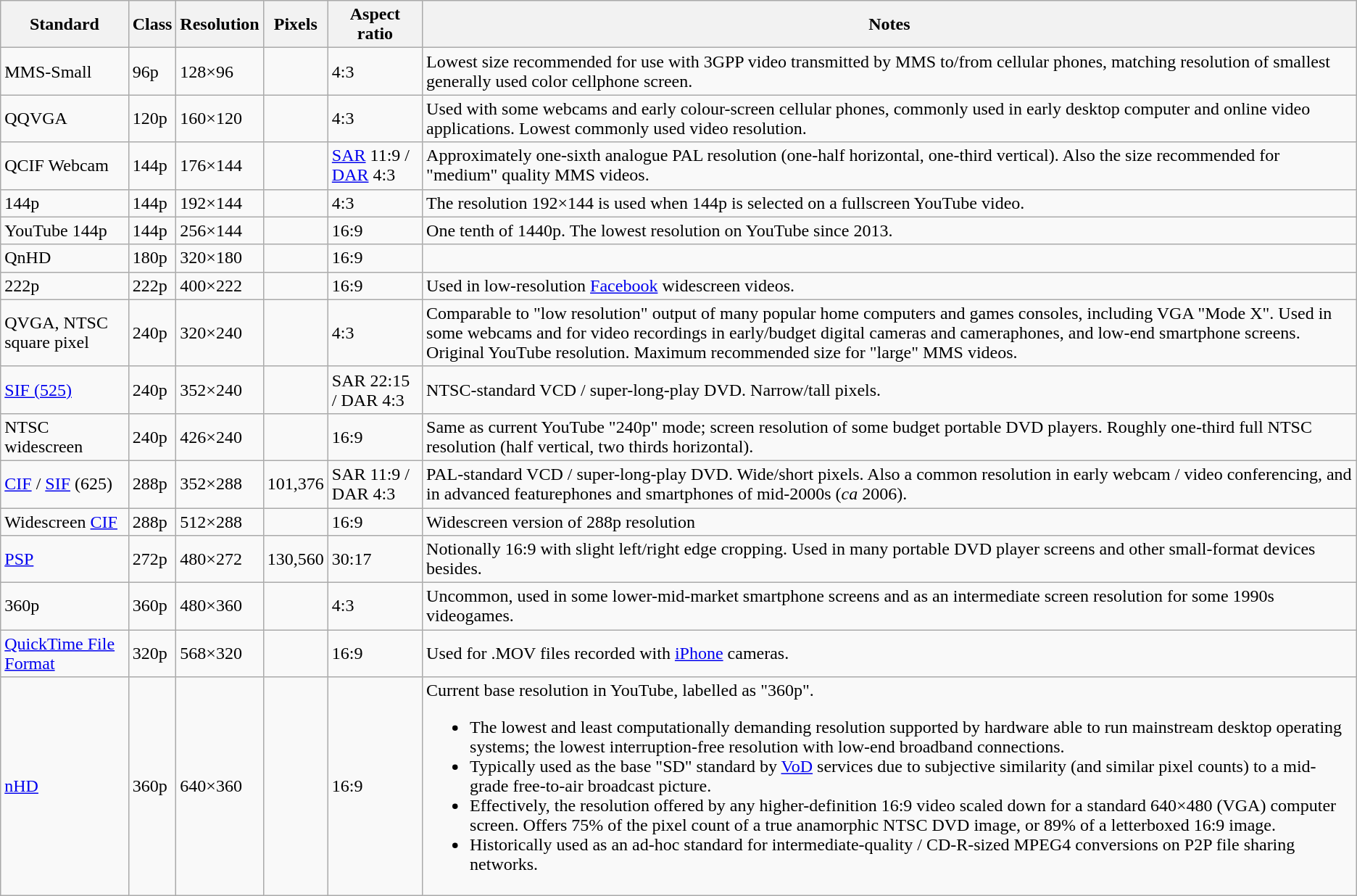<table class="wikitable sortable">
<tr>
<th>Standard</th>
<th>Class</th>
<th>Resolution</th>
<th>Pixels</th>
<th>Aspect ratio</th>
<th>Notes</th>
</tr>
<tr>
<td>MMS-Small</td>
<td>96p</td>
<td>128×96</td>
<td></td>
<td>4:3</td>
<td>Lowest size recommended for use with 3GPP video transmitted by MMS to/from cellular phones, matching resolution of smallest generally used color cellphone screen.</td>
</tr>
<tr>
<td>QQVGA</td>
<td>120p</td>
<td>160×120</td>
<td></td>
<td>4:3</td>
<td>Used with some webcams and early colour-screen cellular phones, commonly used in early desktop computer and online video applications. Lowest commonly used video resolution.</td>
</tr>
<tr>
<td>QCIF Webcam</td>
<td>144p</td>
<td>176×144</td>
<td></td>
<td><a href='#'>SAR</a> 11:9 / <a href='#'>DAR</a> 4:3</td>
<td>Approximately one-sixth analogue PAL resolution (one-half horizontal, one-third vertical). Also the size recommended for "medium" quality MMS videos.</td>
</tr>
<tr>
<td>144p</td>
<td>144p</td>
<td>192×144</td>
<td></td>
<td>4:3</td>
<td>The resolution 192×144 is used when 144p is selected on a fullscreen YouTube video.</td>
</tr>
<tr>
<td>YouTube 144p</td>
<td>144p</td>
<td>256×144</td>
<td></td>
<td>16:9</td>
<td>One tenth of 1440p. The lowest resolution on YouTube since 2013.</td>
</tr>
<tr>
<td>QnHD</td>
<td>180p</td>
<td>320×180</td>
<td></td>
<td>16:9</td>
<td></td>
</tr>
<tr>
<td>222p</td>
<td>222p</td>
<td>400×222</td>
<td></td>
<td>16:9</td>
<td>Used in low-resolution <a href='#'>Facebook</a> widescreen videos.</td>
</tr>
<tr>
<td>QVGA, NTSC square pixel</td>
<td>240p</td>
<td>320×240</td>
<td></td>
<td>4:3</td>
<td>Comparable to "low resolution" output of many popular home computers and games consoles, including VGA "Mode X". Used in some webcams and for video recordings in early/budget digital cameras and cameraphones, and low-end smartphone screens. Original YouTube resolution. Maximum recommended size for "large" MMS videos.</td>
</tr>
<tr>
<td><a href='#'>SIF (525)</a></td>
<td>240p</td>
<td>352×240</td>
<td></td>
<td>SAR 22:15 / DAR 4:3</td>
<td>NTSC-standard VCD / super-long-play DVD. Narrow/tall pixels.</td>
</tr>
<tr>
<td>NTSC widescreen</td>
<td>240p</td>
<td>426×240</td>
<td></td>
<td>16:9</td>
<td>Same as current YouTube "240p" mode; screen resolution of some budget portable DVD players. Roughly one-third full NTSC resolution (half vertical, two thirds horizontal).</td>
</tr>
<tr>
<td><a href='#'>CIF</a> / <a href='#'>SIF</a> (625)</td>
<td>288p</td>
<td>352×288</td>
<td>101,376</td>
<td>SAR 11:9 / DAR 4:3</td>
<td>PAL-standard VCD / super-long-play DVD. Wide/short pixels. Also a common resolution in early webcam / video conferencing, and in advanced featurephones and smartphones of mid-2000s (<em>ca</em> 2006).</td>
</tr>
<tr>
<td>Widescreen <a href='#'>CIF</a></td>
<td>288p</td>
<td>512×288</td>
<td></td>
<td>16:9</td>
<td>Widescreen version of 288p resolution</td>
</tr>
<tr>
<td><a href='#'>PSP</a></td>
<td>272p</td>
<td>480×272</td>
<td>130,560</td>
<td>30:17</td>
<td>Notionally 16:9 with slight left/right edge cropping. Used in many portable DVD player screens and other small-format devices besides.</td>
</tr>
<tr>
<td>360p</td>
<td>360p</td>
<td>480×360</td>
<td></td>
<td>4:3</td>
<td>Uncommon, used in some lower-mid-market smartphone screens and as an intermediate screen resolution for some 1990s videogames.</td>
</tr>
<tr>
<td><a href='#'>QuickTime File Format</a></td>
<td>320p</td>
<td>568×320</td>
<td></td>
<td>16:9</td>
<td>Used for .MOV files recorded with <a href='#'>iPhone</a> cameras.</td>
</tr>
<tr>
<td><a href='#'>nHD</a></td>
<td>360p</td>
<td>640×360</td>
<td></td>
<td>16:9</td>
<td>Current base resolution in YouTube, labelled as "360p".<br><ul><li>The lowest and least computationally demanding resolution supported by hardware able to run mainstream desktop operating systems; the lowest interruption-free resolution with low-end broadband connections.</li><li>Typically used as the base "SD" standard by <a href='#'>VoD</a> services due to subjective similarity (and similar pixel counts) to a mid-grade free-to-air broadcast picture.</li><li>Effectively, the resolution offered by any higher-definition 16:9 video scaled down for a standard 640×480 (VGA) computer screen. Offers 75% of the pixel count of a true anamorphic NTSC DVD image, or 89% of a letterboxed 16:9 image.</li><li>Historically used as an ad-hoc standard for intermediate-quality / CD-R-sized MPEG4 conversions on P2P file sharing networks.</li></ul></td>
</tr>
</table>
